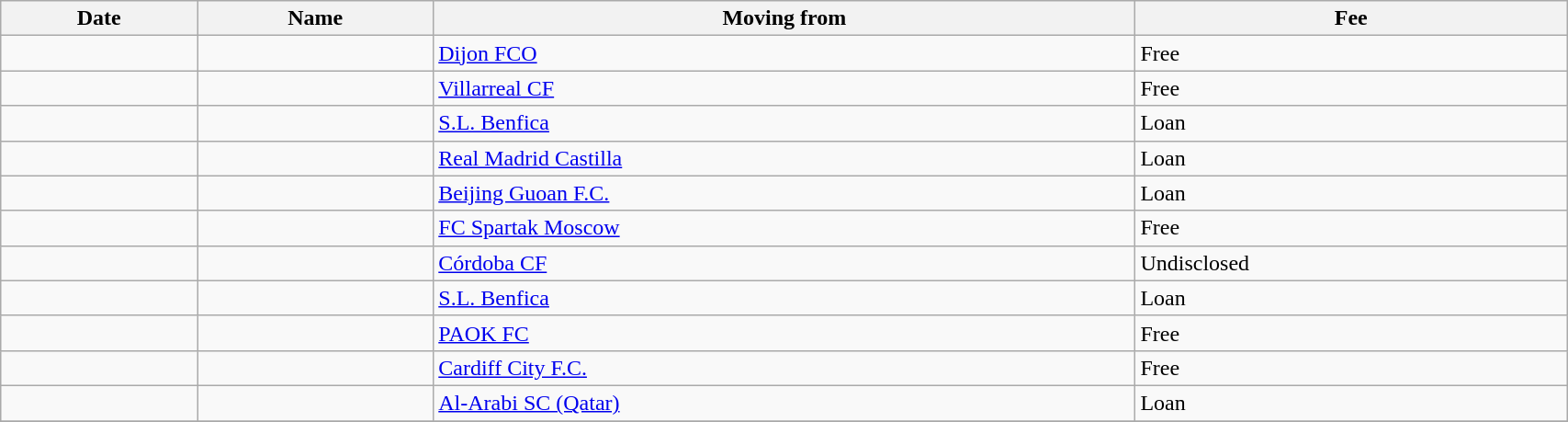<table class="wikitable sortable" width=90%>
<tr>
<th>Date</th>
<th>Name</th>
<th>Moving from</th>
<th>Fee</th>
</tr>
<tr>
<td></td>
<td> </td>
<td> <a href='#'>Dijon FCO</a></td>
<td>Free</td>
</tr>
<tr>
<td></td>
<td> </td>
<td> <a href='#'>Villarreal CF</a></td>
<td>Free</td>
</tr>
<tr>
<td></td>
<td> </td>
<td> <a href='#'>S.L. Benfica</a></td>
<td>Loan</td>
</tr>
<tr>
<td></td>
<td> </td>
<td> <a href='#'>Real Madrid Castilla</a></td>
<td>Loan</td>
</tr>
<tr>
<td></td>
<td> </td>
<td> <a href='#'>Beijing Guoan F.C.</a></td>
<td>Loan</td>
</tr>
<tr>
<td></td>
<td> </td>
<td> <a href='#'>FC Spartak Moscow</a></td>
<td>Free</td>
</tr>
<tr>
<td></td>
<td> </td>
<td> <a href='#'>Córdoba CF</a></td>
<td>Undisclosed</td>
</tr>
<tr>
<td></td>
<td> </td>
<td> <a href='#'>S.L. Benfica</a></td>
<td>Loan</td>
</tr>
<tr>
<td></td>
<td> </td>
<td> <a href='#'>PAOK FC</a></td>
<td>Free</td>
</tr>
<tr>
<td></td>
<td> </td>
<td> <a href='#'>Cardiff City F.C.</a></td>
<td>Free</td>
</tr>
<tr>
<td></td>
<td> </td>
<td> <a href='#'>Al-Arabi SC (Qatar)</a></td>
<td>Loan</td>
</tr>
<tr>
</tr>
</table>
